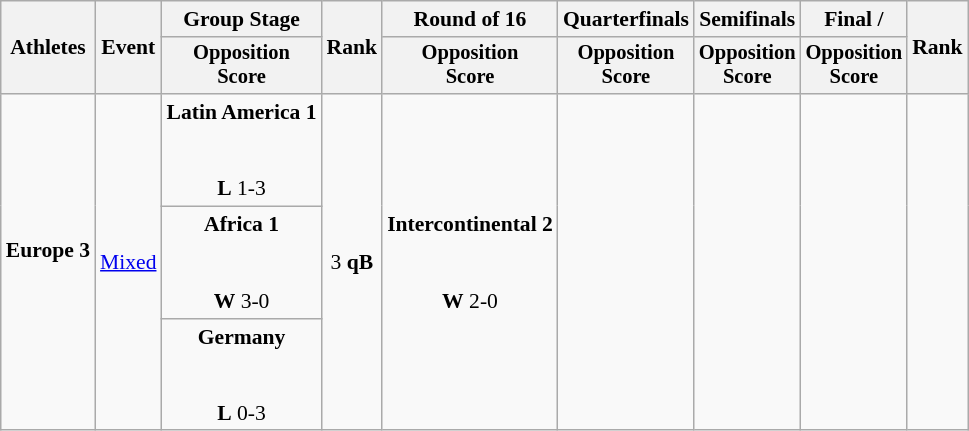<table class=wikitable style="font-size:90%">
<tr>
<th rowspan="2">Athletes</th>
<th rowspan="2">Event</th>
<th>Group Stage</th>
<th rowspan="2">Rank</th>
<th>Round of 16</th>
<th>Quarterfinals</th>
<th>Semifinals</th>
<th>Final / </th>
<th rowspan=2>Rank</th>
</tr>
<tr style="font-size:95%">
<th>Opposition<br>Score</th>
<th>Opposition<br>Score</th>
<th>Opposition<br>Score</th>
<th>Opposition<br>Score</th>
<th>Opposition<br>Score</th>
</tr>
<tr align=center>
<td align=left rowspan=3><strong>Europe 3</strong><br><br></td>
<td align=left rowspan=3><a href='#'>Mixed</a></td>
<td><strong>Latin America 1</strong><br><br><br><strong>L</strong> 1-3</td>
<td rowspan=3>3 <strong>qB</strong></td>
<td rowspan=3><strong>Intercontinental 2</strong><br><br><br><strong>W</strong> 2-0</td>
<td rowspan=3></td>
<td rowspan=3></td>
<td rowspan=3></td>
<td rowspan=3></td>
</tr>
<tr align=center>
<td><strong>Africa 1</strong><br><br><br><strong>W</strong> 3-0</td>
</tr>
<tr align=center>
<td><strong>Germany</strong><br><br><br><strong>L</strong> 0-3</td>
</tr>
</table>
